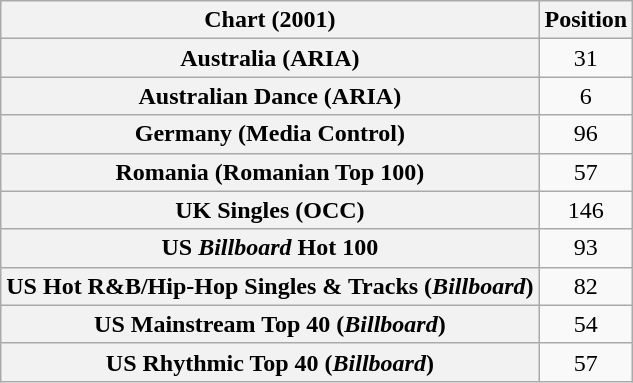<table class="wikitable sortable plainrowheaders" style="text-align:center">
<tr>
<th scope="col">Chart (2001)</th>
<th scope="col">Position</th>
</tr>
<tr>
<th scope="row">Australia (ARIA)</th>
<td>31</td>
</tr>
<tr>
<th scope="row">Australian Dance (ARIA)</th>
<td>6</td>
</tr>
<tr>
<th scope="row">Germany (Media Control)</th>
<td>96</td>
</tr>
<tr>
<th scope="row">Romania (Romanian Top 100)</th>
<td>57</td>
</tr>
<tr>
<th scope="row">UK Singles (OCC)</th>
<td>146</td>
</tr>
<tr>
<th scope="row">US <em>Billboard</em> Hot 100</th>
<td>93</td>
</tr>
<tr>
<th scope="row">US Hot R&B/Hip-Hop Singles & Tracks (<em>Billboard</em>)</th>
<td>82</td>
</tr>
<tr>
<th scope="row">US Mainstream Top 40 (<em>Billboard</em>)</th>
<td>54</td>
</tr>
<tr>
<th scope="row">US Rhythmic Top 40 (<em>Billboard</em>)</th>
<td>57</td>
</tr>
</table>
